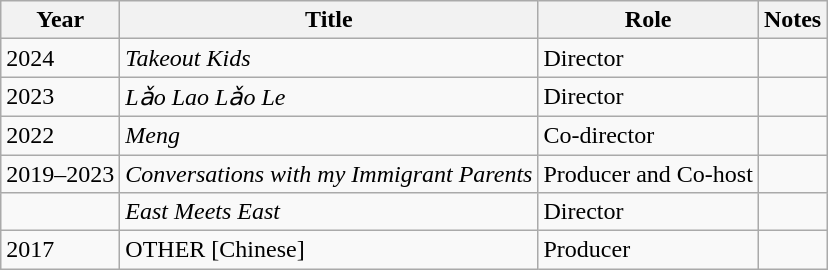<table class="wikitable">
<tr>
<th>Year</th>
<th>Title</th>
<th>Role</th>
<th>Notes</th>
</tr>
<tr>
<td>2024</td>
<td><em>Takeout Kids</em></td>
<td>Director</td>
<td></td>
</tr>
<tr>
<td>2023</td>
<td><em>Lǎo Lao Lǎo Le</em></td>
<td>Director</td>
<td></td>
</tr>
<tr>
<td>2022</td>
<td><em>Meng</em></td>
<td>Co-director</td>
<td></td>
</tr>
<tr>
<td>2019–2023</td>
<td><em>Conversations with my Immigrant Parents</em></td>
<td>Producer and Co-host</td>
<td></td>
</tr>
<tr>
<td></td>
<td><em>East Meets East</em></td>
<td>Director</td>
<td></td>
</tr>
<tr>
<td>2017</td>
<td>OTHER [Chinese]</td>
<td>Producer</td>
<td></td>
</tr>
</table>
